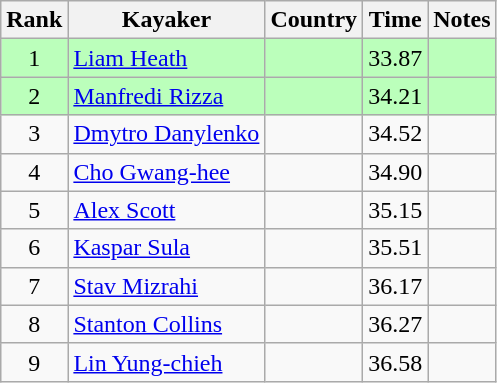<table class="wikitable" style="text-align:center">
<tr>
<th>Rank</th>
<th>Kayaker</th>
<th>Country</th>
<th>Time</th>
<th>Notes</th>
</tr>
<tr bgcolor=bbffbb>
<td>1</td>
<td align="left"><a href='#'>Liam Heath</a></td>
<td align="left"></td>
<td>33.87</td>
<td></td>
</tr>
<tr bgcolor=bbffbb>
<td>2</td>
<td align="left"><a href='#'>Manfredi Rizza</a></td>
<td align="left"></td>
<td>34.21</td>
<td></td>
</tr>
<tr>
<td>3</td>
<td align="left"><a href='#'>Dmytro Danylenko</a></td>
<td align="left"></td>
<td>34.52</td>
<td></td>
</tr>
<tr>
<td>4</td>
<td align="left"><a href='#'>Cho Gwang-hee</a></td>
<td align="left"></td>
<td>34.90</td>
<td></td>
</tr>
<tr>
<td>5</td>
<td align="left"><a href='#'>Alex Scott</a></td>
<td align="left"></td>
<td>35.15</td>
<td></td>
</tr>
<tr>
<td>6</td>
<td align="left"><a href='#'>Kaspar Sula</a></td>
<td align="left"></td>
<td>35.51</td>
<td></td>
</tr>
<tr>
<td>7</td>
<td align="left"><a href='#'>Stav Mizrahi</a></td>
<td align="left"></td>
<td>36.17</td>
<td></td>
</tr>
<tr>
<td>8</td>
<td align="left"><a href='#'>Stanton Collins</a></td>
<td align="left"></td>
<td>36.27</td>
<td></td>
</tr>
<tr>
<td>9</td>
<td align="left"><a href='#'>Lin Yung-chieh</a></td>
<td align="left"></td>
<td>36.58</td>
<td></td>
</tr>
</table>
